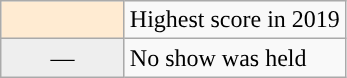<table class="wikitable">
<tr>
<td width="75px" style='background: #ffebd2;" align="center"'></td>
<td>Highest score in 2019</td>
</tr>
<tr>
<td width="75px" style="background:#eee;" align="center">—</td>
<td>No show was held</td>
</tr>
</table>
